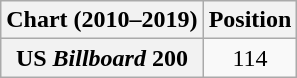<table class="wikitable plainrowheaders" style="text-align:center">
<tr>
<th scope="col">Chart (2010–2019)</th>
<th scope="col">Position</th>
</tr>
<tr>
<th scope="row">US <em>Billboard</em> 200</th>
<td>114</td>
</tr>
</table>
